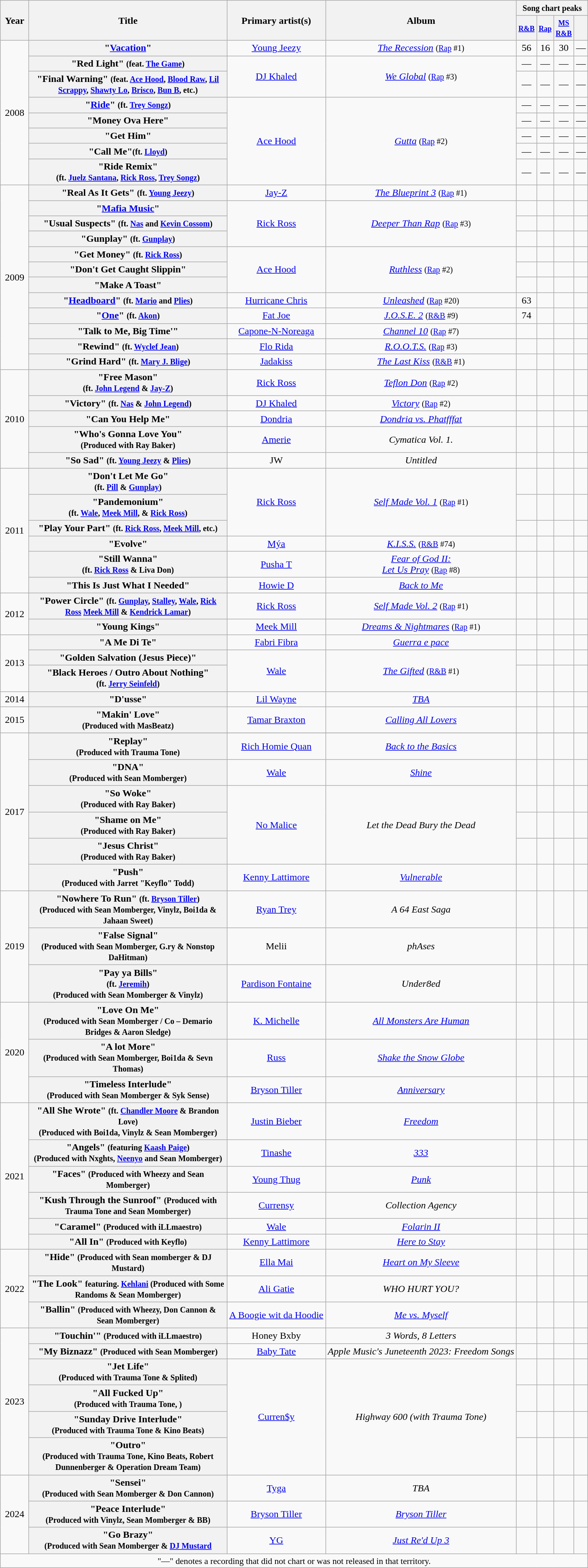<table class="wikitable plainrowheaders" style="text-align:center;">
<tr>
<th scope="col" rowspan="2" style="width:2.5em;">Year</th>
<th scope="col" rowspan="2" style="width:20em;">Title</th>
<th scope="col" rowspan="2">Primary artist(s)</th>
<th scope="col" rowspan="2">Album</th>
<th scope="col" colspan="4"><small>Song chart peaks</small></th>
</tr>
<tr>
<th scope="col" style="font-size:90%;"><small><a href='#'>R&B</a></small></th>
<th scope="col" style="font-size:90%;"><small><a href='#'>Rap</a></small></th>
<th scope="col" style="font-size:90%;"><small><a href='#'>MS<br>R&B</a></small></th>
<th scope="col" style="font-size:90%;"></th>
</tr>
<tr>
<td rowspan="8">2008</td>
<th scope="row">"<a href='#'>Vacation</a>"</th>
<td><a href='#'>Young Jeezy</a></td>
<td><em><a href='#'>The Recession</a></em> <small>(<a href='#'>Rap</a> #1)</small></td>
<td>56</td>
<td>16</td>
<td>30</td>
<td>—</td>
</tr>
<tr>
<th scope="row">"Red Light" <small>(feat. <a href='#'>The Game</a>)</small></th>
<td rowspan="2"><a href='#'>DJ Khaled</a></td>
<td rowspan="2"><em><a href='#'>We Global</a></em> <small>(<a href='#'>Rap</a> #3)</small></td>
<td>—</td>
<td>—</td>
<td>—</td>
<td>—</td>
</tr>
<tr>
<th scope="row">"Final Warning" <small>(feat. <a href='#'>Ace Hood</a>, <a href='#'>Blood Raw</a>, <a href='#'>Lil Scrappy</a>, <a href='#'>Shawty Lo</a>, <a href='#'>Brisco</a>, <a href='#'>Bun B</a>, etc.)</small></th>
<td>—</td>
<td>—</td>
<td>—</td>
<td>—</td>
</tr>
<tr>
<th scope="row">"<a href='#'>Ride</a>" <small>(ft. <a href='#'>Trey Songz</a>)</small></th>
<td rowspan="5"><a href='#'>Ace Hood</a></td>
<td rowspan="5"><em><a href='#'>Gutta</a></em> <small>(<a href='#'>Rap</a> #2)</small></td>
<td>—</td>
<td>—</td>
<td>—</td>
<td>—</td>
</tr>
<tr>
<th scope="row">"Money Ova Here"</th>
<td>—</td>
<td>—</td>
<td>—</td>
<td>—</td>
</tr>
<tr>
<th scope="row">"Get Him"</th>
<td>—</td>
<td>—</td>
<td>—</td>
<td>—</td>
</tr>
<tr>
<th scope="row">"Call Me"<small>(ft. <a href='#'>Lloyd</a>)</small></th>
<td>—</td>
<td>—</td>
<td>—</td>
<td>—</td>
</tr>
<tr>
<th scope="row">"Ride Remix"<br><small>(ft. <a href='#'>Juelz Santana</a>, <a href='#'>Rick Ross</a>, <a href='#'>Trey Songz</a>)</small></th>
<td>—</td>
<td>—</td>
<td>—</td>
<td>—</td>
</tr>
<tr>
<td rowspan="12">2009</td>
<th scope="row">"Real As It Gets" <small>(ft. <a href='#'>Young Jeezy</a>)</small></th>
<td rowspan="1"><a href='#'>Jay-Z</a></td>
<td rowspan="1"><em><a href='#'>The Blueprint 3</a></em>  <small>(<a href='#'>Rap</a> #1)</small></td>
<td></td>
<td></td>
<td></td>
<td></td>
</tr>
<tr>
<th scope="row">"<a href='#'>Mafia Music</a>"</th>
<td rowspan="3"><a href='#'>Rick Ross</a></td>
<td rowspan="3"><em><a href='#'>Deeper Than Rap</a></em>   <small>(<a href='#'>Rap</a> #3)</small></td>
<td></td>
<td></td>
<td></td>
<td></td>
</tr>
<tr>
<th scope="row">"Usual Suspects" <small>(ft. <a href='#'>Nas</a> and <a href='#'>Kevin Cossom</a>)</small></th>
<td></td>
<td></td>
<td></td>
<td></td>
</tr>
<tr>
<th scope="row">"Gunplay" <small>(ft. <a href='#'>Gunplay</a>)</small></th>
<td></td>
<td></td>
<td></td>
<td></td>
</tr>
<tr>
<th scope="row">"Get Money" <small>(ft. <a href='#'>Rick Ross</a>)</small></th>
<td rowspan="3"><a href='#'>Ace Hood</a></td>
<td rowspan="3"><em><a href='#'>Ruthless</a></em>    <small>(<a href='#'>Rap</a> #2)</small></td>
<td></td>
<td></td>
<td></td>
<td></td>
</tr>
<tr>
<th scope="row">"Don't Get Caught Slippin"</th>
<td></td>
<td></td>
<td></td>
<td></td>
</tr>
<tr>
<th scope="row">"Make A Toast"</th>
<td></td>
<td></td>
<td></td>
<td></td>
</tr>
<tr>
<th scope="row">"<a href='#'>Headboard</a>" <small>(ft. <a href='#'>Mario</a> and <a href='#'>Plies</a>)</small></th>
<td><a href='#'>Hurricane Chris</a></td>
<td><em><a href='#'>Unleashed</a></em>   <small>(<a href='#'>Rap</a> #20)</small></td>
<td>63</td>
<td></td>
<td></td>
<td></td>
</tr>
<tr>
<th scope="row">"<a href='#'>One</a>" <small>(ft. <a href='#'>Akon</a>)</small></th>
<td><a href='#'>Fat Joe</a></td>
<td><em><a href='#'>J.O.S.E. 2</a></em>   <small>(<a href='#'>R&B</a> #9)</small></td>
<td>74</td>
<td></td>
<td></td>
<td></td>
</tr>
<tr>
<th scope="row">"Talk to Me, Big Time'"</th>
<td><a href='#'>Capone-N-Noreaga</a></td>
<td><em><a href='#'>Channel 10</a></em>    <small>(<a href='#'>Rap</a> #7)</small></td>
<td></td>
<td></td>
<td></td>
<td></td>
</tr>
<tr>
<th scope="row">"Rewind" <small>(ft. <a href='#'>Wyclef Jean</a>)</small></th>
<td><a href='#'>Flo Rida</a></td>
<td><em><a href='#'>R.O.O.T.S.</a></em>  <small>(<a href='#'>Rap</a> #3)</small></td>
<td></td>
<td></td>
<td></td>
<td></td>
</tr>
<tr>
<th scope="row">"Grind Hard" <small>(ft. <a href='#'>Mary J. Blige</a>)</small></th>
<td><a href='#'>Jadakiss</a></td>
<td><em><a href='#'>The Last Kiss</a></em>    <small>(<a href='#'>R&B</a> #1)</small></td>
<td></td>
<td></td>
<td></td>
<td></td>
</tr>
<tr>
<td rowspan="5">2010</td>
<th scope="row">"Free Mason"<br><small>(ft. <a href='#'>John Legend</a> & <a href='#'>Jay-Z</a>)</small></th>
<td rowspan="1"><a href='#'>Rick Ross</a></td>
<td rowspan="1"><em><a href='#'>Teflon Don</a></em>   <small>(<a href='#'>Rap</a> #2)</small></td>
<td></td>
<td></td>
<td></td>
<td></td>
</tr>
<tr>
<th scope="row">"Victory" <small>(ft. <a href='#'>Nas</a> & <a href='#'>John Legend</a>)</small></th>
<td rowspan="1"><a href='#'>DJ Khaled</a></td>
<td rowspan="1"><em><a href='#'>Victory</a></em>   <small>(<a href='#'>Rap</a> #2)</small></td>
<td></td>
<td></td>
<td></td>
<td></td>
</tr>
<tr>
<th scope="row">"Can You Help Me"</th>
<td rowspan="1"><a href='#'>Dondria</a></td>
<td rowspan="1"><em><a href='#'>Dondria vs. Phatfffat</a></em></td>
<td></td>
<td></td>
<td></td>
<td></td>
</tr>
<tr>
<th scope="row">"Who's Gonna Love You"<br><small> (Produced with Ray Baker)</small></th>
<td rowspan="1"><a href='#'>Amerie</a></td>
<td rowspan="1"><em>Cymatica Vol. 1.</em></td>
<td></td>
<td></td>
<td></td>
<td></td>
</tr>
<tr>
<th scope="row">"So Sad" <small>(ft. <a href='#'>Young Jeezy</a> & <a href='#'>Plies</a>)</small></th>
<td rowspan="1">JW</td>
<td rowspan="1"><em>Untitled</em></td>
<td></td>
<td></td>
<td></td>
<td></td>
</tr>
<tr>
<td rowspan="6">2011</td>
<th scope="row">"Don't Let Me Go"<br><small>(ft. <a href='#'>Pill</a> & <a href='#'>Gunplay</a>)</small></th>
<td rowspan="3"><a href='#'>Rick Ross</a></td>
<td rowspan="3"><em><a href='#'>Self Made Vol. 1</a></em> <small>(<a href='#'>Rap</a> #1)</small></td>
<td></td>
<td></td>
<td></td>
<td></td>
</tr>
<tr>
<th scope="row">"Pandemonium"<br><small>(ft. <a href='#'>Wale</a>, <a href='#'>Meek Mill</a>, & <a href='#'>Rick Ross</a>)</small></th>
<td></td>
<td></td>
<td></td>
<td></td>
</tr>
<tr>
<th scope="row">"Play Your Part" <small>(ft. <a href='#'>Rick Ross</a>, <a href='#'>Meek Mill</a>, etc.)</small></th>
<td></td>
<td></td>
<td></td>
<td></td>
</tr>
<tr>
<th scope="row">"Evolve"</th>
<td rowspan="1"><a href='#'>Mýa</a></td>
<td rowspan="1"><em><a href='#'>K.I.S.S.</a></em>   <small>(<a href='#'>R&B</a> #74)</small></td>
<td></td>
<td></td>
<td></td>
<td></td>
</tr>
<tr>
<th scope="row">"Still Wanna"<br><small>(ft. <a href='#'>Rick Ross</a> & Liva Don)</small></th>
<td rowspan="1"><a href='#'>Pusha T</a></td>
<td rowspan="1"><em><a href='#'>Fear of God II:<br>Let Us Pray</a></em>  <small>(<a href='#'>Rap</a> #8)</small></td>
<td></td>
<td></td>
<td></td>
<td></td>
</tr>
<tr>
<th scope="row">"This Is Just What I Needed"</th>
<td rowspan="1"><a href='#'>Howie D</a></td>
<td rowspan="1"><em><a href='#'>Back to Me</a> </em></td>
<td></td>
<td></td>
<td></td>
<td></td>
</tr>
<tr>
<td rowspan="2">2012</td>
<th scope="row">"Power Circle" <small>(ft. <a href='#'>Gunplay</a>, <a href='#'>Stalley</a>, <a href='#'>Wale</a>, <a href='#'>Rick Ross</a> <a href='#'>Meek Mill</a> & <a href='#'>Kendrick Lamar</a>) </small></th>
<td rowspan="1"><a href='#'>Rick Ross</a></td>
<td rowspan="1"><em><a href='#'>Self Made Vol. 2</a></em>  <small>(<a href='#'>Rap</a> #1)</small></td>
<td></td>
<td></td>
<td></td>
<td></td>
</tr>
<tr>
<th scope="row">"Young Kings"</th>
<td rowspan="1"><a href='#'>Meek Mill</a></td>
<td rowspan="1"><em><a href='#'>Dreams & Nightmares</a></em>   <small>(<a href='#'>Rap</a> #1)</small></td>
<td></td>
<td></td>
<td></td>
<td></td>
</tr>
<tr>
<td rowspan="3">2013</td>
<th scope="row">"A Me Di Te"</th>
<td rowspan="1"><a href='#'>Fabri Fibra</a></td>
<td rowspan="1"><em><a href='#'>Guerra e pace</a></em></td>
<td></td>
<td></td>
<td></td>
<td></td>
</tr>
<tr>
<th scope="row">"Golden Salvation (Jesus Piece)"</th>
<td rowspan="2"><a href='#'>Wale</a></td>
<td rowspan="2"><em><a href='#'>The Gifted</a></em>   <small>(<a href='#'>R&B</a> #1)</small></td>
<td></td>
<td></td>
<td></td>
<td></td>
</tr>
<tr>
<th scope="row">"Black Heroes / Outro About Nothing"<br><small>(ft. <a href='#'>Jerry Seinfeld</a>)</small></th>
<td></td>
<td></td>
<td></td>
<td></td>
</tr>
<tr>
<td rowspan="1">2014</td>
<th scope="row">"D'usse"</th>
<td rowspan="1"><a href='#'>Lil Wayne</a></td>
<td rowspan="1"><em><a href='#'>TBA</a></em></td>
<td></td>
<td></td>
<td></td>
<td></td>
</tr>
<tr>
<td rowspan="1">2015</td>
<th scope="row">"Makin' Love"<br><small> (Produced with MasBeatz)</small></th>
<td rowspan="1"><a href='#'>Tamar Braxton</a></td>
<td rowspan="1"><em><a href='#'>Calling All Lovers</a></em></td>
<td></td>
<td></td>
<td></td>
<td></td>
</tr>
<tr>
<td rowspan="7">2017</td>
</tr>
<tr>
<th scope="row">"Replay"<br><small> (Produced with Trauma Tone)</small></th>
<td rowspan="1"><a href='#'>Rich Homie Quan</a></td>
<td rowspan="1"><em><a href='#'>Back to the Basics</a></em></td>
<td></td>
<td></td>
<td></td>
<td></td>
</tr>
<tr>
<th scope="row">"DNA"<br><small> (Produced with Sean Momberger)</small></th>
<td rowspan="1"><a href='#'>Wale</a></td>
<td rowspan="1"><em><a href='#'>Shine</a></em></td>
<td></td>
<td></td>
<td></td>
<td></td>
</tr>
<tr>
<th scope="row">"So Woke"<br><small> (Produced with Ray Baker)</small></th>
<td rowspan="3"><a href='#'>No Malice</a></td>
<td rowspan="3"><em>Let the Dead Bury the Dead</em></td>
<td></td>
<td></td>
<td></td>
<td></td>
</tr>
<tr>
<th scope="row">"Shame on Me"<br><small> (Produced with Ray Baker)</small></th>
<td></td>
<td></td>
<td></td>
<td></td>
</tr>
<tr>
<th scope="row">"Jesus Christ"<br><small> (Produced with Ray Baker)</small></th>
<td></td>
<td></td>
<td></td>
<td></td>
</tr>
<tr>
<th scope="row">"Push"<br><small>(Produced with Jarret "Keyflo" Todd)</small></th>
<td rowspan="1"><a href='#'>Kenny Lattimore</a></td>
<td rowspan="1"><em><a href='#'>Vulnerable</a></em></td>
<td></td>
<td></td>
<td></td>
<td></td>
</tr>
<tr>
<td rowspan="3">2019</td>
<th scope="row">"Nowhere To Run" <small>(ft. <a href='#'>Bryson Tiller</a>)</small> <br><small>(Produced with Sean Momberger, Vinylz, Boi1da & Jahaan Sweet)</small></th>
<td rowspan="1"><a href='#'>Ryan Trey</a></td>
<td rowspan="1"><em>A 64 East Saga</em></td>
<td></td>
<td></td>
<td></td>
<td></td>
</tr>
<tr>
<th scope="row">"False Signal" <br><small> (Produced with Sean Momberger, G.ry & Nonstop DaHitman)</small></th>
<td rowspan="1">Melii</td>
<td rowspan="1"><em>phAses</em></td>
<td></td>
<td></td>
<td></td>
<td></td>
</tr>
<tr>
<th scope="row">"Pay ya Bills" <br><small> (ft. <a href='#'>Jeremih</a>)</small><br><small>(Produced with Sean Momberger & Vinylz)</small></th>
<td rowspan="1"><a href='#'>Pardison Fontaine</a></td>
<td rowspan="1"><em>Under8ed</em></td>
<td></td>
<td></td>
<td></td>
<td></td>
</tr>
<tr>
<td rowspan="3">2020</td>
<th scope="row">"Love On Me" <br><small> (Produced with Sean Momberger / Co – Demario Bridges & Aaron Sledge)</small></th>
<td rowspan="1"><a href='#'>K. Michelle</a></td>
<td rowspan="1"><em><a href='#'>All Monsters Are Human</a></em></td>
<td></td>
<td></td>
<td></td>
<td></td>
</tr>
<tr>
<th scope="row">"A lot More" <br><small> (Produced with Sean Momberger, Boi1da & Sevn Thomas)</small></th>
<td rowspan="1"><a href='#'>Russ</a></td>
<td rowspan="1"><em><a href='#'>Shake the Snow Globe</a></em></td>
<td></td>
<td></td>
<td></td>
<td></td>
</tr>
<tr>
<th scope="row">"Timeless Interlude" <br><small> (Produced with Sean Momberger & Syk Sense)</small></th>
<td rowspan="1"><a href='#'>Bryson Tiller</a></td>
<td rowspan="1"><em><a href='#'>Anniversary</a></em></td>
<td></td>
<td></td>
<td></td>
<td></td>
</tr>
<tr>
<td rowspan="6">2021</td>
<th scope="row">"All She Wrote" <small>(ft. <a href='#'>Chandler Moore</a> & Brandon Love)</small> <br><small>(Produced with Boi1da, Vinylz & Sean Momberger)</small></th>
<td rowspan="1"><a href='#'>Justin Bieber</a></td>
<td rowspan="1"><em><a href='#'>Freedom</a></em></td>
<td></td>
<td></td>
<td></td>
<td></td>
</tr>
<tr>
<th scope="row">"Angels" <small>(featuring <a href='#'>Kaash Paige</a>)</small><br><small>(Produced with Nxghts, <a href='#'>Neenyo</a> and Sean Momberger)</small></th>
<td><a href='#'>Tinashe</a></td>
<td><em><a href='#'>333</a></em></td>
<td></td>
<td></td>
<td></td>
<td></td>
</tr>
<tr>
<th scope="row">"Faces" <small>(Produced with Wheezy and Sean Momberger)</small></th>
<td><a href='#'>Young Thug</a></td>
<td><em><a href='#'>Punk</a></em></td>
<td></td>
<td></td>
<td></td>
<td></td>
</tr>
<tr>
<th scope="row">"Kush Through the Sunroof" <small>(Produced with Trauma Tone and Sean Momberger)</small></th>
<td><a href='#'>Currensy</a></td>
<td><em>Collection Agency</em></td>
<td></td>
<td></td>
<td></td>
<td></td>
</tr>
<tr>
<th scope="row">"Caramel" <small>(Produced with iLLmaestro)</small></th>
<td><a href='#'>Wale</a></td>
<td><em><a href='#'>Folarin II</a></em></td>
<td></td>
<td></td>
<td></td>
<td></td>
</tr>
<tr>
<th scope="row">"All In" <small>(Produced with Keyflo)</small></th>
<td><a href='#'>Kenny Lattimore</a></td>
<td><em><a href='#'>Here to Stay</a></em></td>
<td></td>
<td></td>
<td></td>
<td></td>
</tr>
<tr>
<td rowspan="3">2022</td>
<th scope="row">"Hide" <small>(Produced with Sean momberger & DJ Mustard)</small></th>
<td rowspan="1"><a href='#'>Ella Mai</a></td>
<td rowspan="1"><em><a href='#'>Heart on My Sleeve</a></em></td>
<td></td>
<td></td>
<td></td>
<td></td>
</tr>
<tr>
<th scope="row">"The Look" <small> featuring. <a href='#'>Kehlani</a> (Produced with Some Randoms & Sean Momberger)</small></th>
<td><a href='#'>Ali Gatie</a></td>
<td><em>WHO HURT YOU?</em></td>
<td></td>
<td></td>
<td></td>
<td></td>
</tr>
<tr>
<th scope="row">"Ballin" <small>(Produced with Wheezy, Don Cannon & Sean Momberger)</small></th>
<td><a href='#'>A Boogie wit da Hoodie</a></td>
<td><em><a href='#'>Me vs. Myself</a></em></td>
<td></td>
<td></td>
<td></td>
<td></td>
</tr>
<tr>
<td rowspan="6">2023</td>
<th scope="row">"Touchin'" <small>(Produced with iLLmaestro)</small></th>
<td rowspan="1">Honey Bxby</td>
<td rowspan="1"><em>3 Words, 8 Letters</em></td>
<td></td>
<td></td>
<td></td>
<td></td>
</tr>
<tr>
<th scope="row">"My Biznazz" <small> (Produced with Sean Momberger)</small></th>
<td><a href='#'>Baby Tate</a></td>
<td><em>Apple Music's Juneteenth 2023: Freedom Songs</em></td>
<td></td>
<td></td>
<td></td>
<td></td>
</tr>
<tr>
<th scope="row">"Jet Life"<br><small> (Produced with Trauma Tone & Splited)</small></th>
<td rowspan="4"><a href='#'>Curren$y</a></td>
<td rowspan="4"><em>Highway 600 (with Trauma Tone)</em></td>
<td></td>
<td></td>
<td></td>
<td></td>
</tr>
<tr>
<th scope="row">"All Fucked Up"<br><small> (Produced with Trauma Tone, )</small></th>
<td></td>
<td></td>
<td></td>
<td></td>
</tr>
<tr>
<th scope="row">"Sunday Drive Interlude"<br><small> (Produced with Trauma Tone & Kino Beats)</small></th>
<td></td>
<td></td>
<td></td>
<td></td>
</tr>
<tr>
<th scope="row">"Outro"<br><small> (Produced with Trauma Tone, Kino Beats, Robert Dunnenberger & Operation Dream Team)</small></th>
<td></td>
<td></td>
<td></td>
<td></td>
</tr>
<tr>
<td rowspan="3">2024</td>
<th scope="row">"Sensei"<br><small> (Produced with Sean Momberger & Don Cannon)</small></th>
<td rowspan="1"><a href='#'>Tyga</a></td>
<td rowspan="1"><em>TBA</em></td>
<td></td>
<td></td>
<td></td>
<td></td>
</tr>
<tr>
<th scope="row">"Peace Interlude"<br><small> (Produced with Vinylz, Sean Momberger & BB)</small></th>
<td rowspan="1"><a href='#'>Bryson Tiller</a></td>
<td rowspan="1"><em><a href='#'>Bryson Tiller</a></em></td>
<td></td>
<td></td>
<td></td>
<td></td>
</tr>
<tr>
<th scope="row">"Go Brazy"<br><small> (Produced with Sean Momberger & <a href='#'>DJ Mustard</a></small></th>
<td rowspan="1"><a href='#'>YG</a></td>
<td rowspan="1"><em><a href='#'>Just Re'd Up 3</a></em></td>
<td></td>
<td></td>
<td></td>
<td></td>
</tr>
<tr>
<td colspan="8" style="font-size:90%">"—" denotes a recording that did not chart or was not released in that territory.<br></td>
</tr>
</table>
